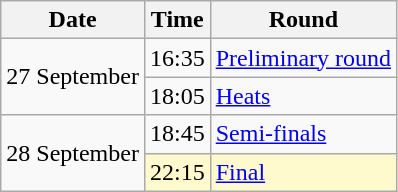<table class="wikitable">
<tr>
<th>Date</th>
<th>Time</th>
<th>Round</th>
</tr>
<tr>
<td rowspan=2>27 September</td>
<td>16:35</td>
<td><a href='#'>Preliminary round</a></td>
</tr>
<tr>
<td>18:05</td>
<td><a href='#'>Heats</a></td>
</tr>
<tr>
<td rowspan=2>28 September</td>
<td>18:45</td>
<td><a href='#'>Semi-finals</a></td>
</tr>
<tr style=background:lemonchiffon>
<td>22:15</td>
<td><a href='#'>Final</a></td>
</tr>
</table>
